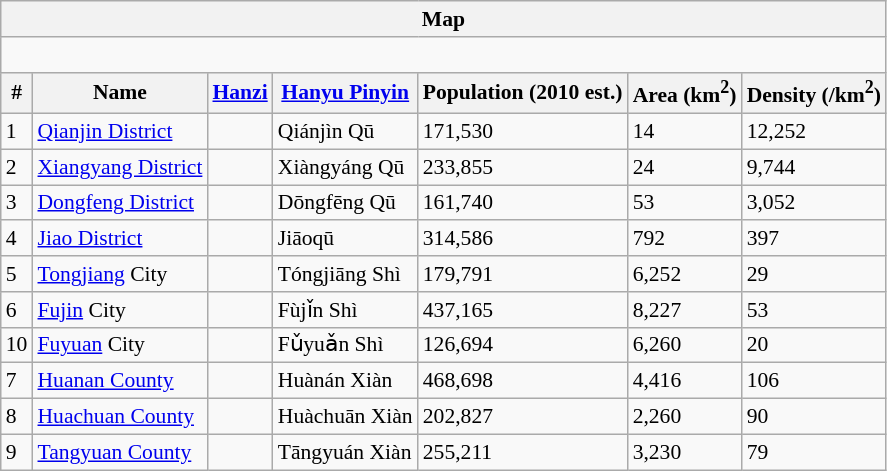<table class="wikitable"  style="font-size:90%;" align=center>
<tr>
<th colspan="7">Map</th>
</tr>
<tr>
<td colspan="7" align="center"><div><br> 














</div></td>
</tr>
<tr>
<th>#</th>
<th>Name</th>
<th><a href='#'>Hanzi</a></th>
<th><a href='#'>Hanyu Pinyin</a></th>
<th>Population (2010 est.)</th>
<th>Area (km<sup>2</sup>)</th>
<th>Density (/km<sup>2</sup>)</th>
</tr>
<tr --------->
<td>1</td>
<td><a href='#'>Qianjin District</a></td>
<td></td>
<td>Qiánjìn Qū</td>
<td>171,530</td>
<td>14</td>
<td>12,252</td>
</tr>
<tr --------->
<td>2</td>
<td><a href='#'>Xiangyang District</a></td>
<td></td>
<td>Xiàngyáng Qū</td>
<td>233,855</td>
<td>24</td>
<td>9,744</td>
</tr>
<tr --------->
<td>3</td>
<td><a href='#'>Dongfeng District</a></td>
<td></td>
<td>Dōngfēng Qū</td>
<td>161,740</td>
<td>53</td>
<td>3,052</td>
</tr>
<tr --------->
<td>4</td>
<td><a href='#'>Jiao District</a></td>
<td></td>
<td>Jiāoqū</td>
<td>314,586</td>
<td>792</td>
<td>397</td>
</tr>
<tr --------->
<td>5</td>
<td><a href='#'>Tongjiang</a> City</td>
<td></td>
<td>Tóngjiāng Shì</td>
<td>179,791</td>
<td>6,252</td>
<td>29</td>
</tr>
<tr --------->
<td>6</td>
<td><a href='#'>Fujin</a> City</td>
<td></td>
<td>Fùjǐn Shì</td>
<td>437,165</td>
<td>8,227</td>
<td>53</td>
</tr>
<tr --------->
<td>10</td>
<td><a href='#'>Fuyuan</a> City</td>
<td></td>
<td>Fǔyuǎn Shì</td>
<td>126,694</td>
<td>6,260</td>
<td>20</td>
</tr>
<tr --------->
<td>7</td>
<td><a href='#'>Huanan County</a></td>
<td></td>
<td>Huànán Xiàn</td>
<td>468,698</td>
<td>4,416</td>
<td>106</td>
</tr>
<tr --------->
<td>8</td>
<td><a href='#'>Huachuan County</a></td>
<td></td>
<td>Huàchuān Xiàn</td>
<td>202,827</td>
<td>2,260</td>
<td>90</td>
</tr>
<tr --------->
<td>9</td>
<td><a href='#'>Tangyuan County</a></td>
<td></td>
<td>Tāngyuán Xiàn</td>
<td>255,211</td>
<td>3,230</td>
<td>79</td>
</tr>
</table>
